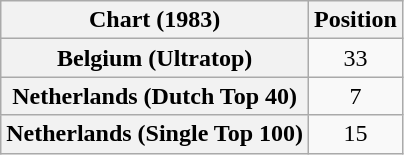<table class="wikitable sortable plainrowheaders" style="text-align:center">
<tr>
<th scope="col">Chart (1983)</th>
<th scope="col">Position</th>
</tr>
<tr>
<th scope="row">Belgium (Ultratop)</th>
<td>33</td>
</tr>
<tr>
<th scope="row">Netherlands (Dutch Top 40)</th>
<td>7</td>
</tr>
<tr>
<th scope="row">Netherlands (Single Top 100)</th>
<td>15</td>
</tr>
</table>
